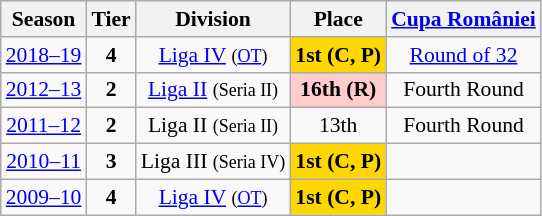<table class="wikitable" style="text-align:center; font-size:90%">
<tr>
<th>Season</th>
<th>Tier</th>
<th>Division</th>
<th>Place</th>
<th><a href='#'>Cupa României</a></th>
</tr>
<tr>
<td><a href='#'>2018–19</a></td>
<td><strong>4</strong></td>
<td><a href='#'>Liga IV</a> <small>(<a href='#'>OT</a>)</small></td>
<td align=center bgcolor=gold><strong>1st (C, P)</strong></td>
<td><a href='#'>Round of 32</a></td>
</tr>
<tr>
<td><a href='#'>2012–13</a></td>
<td><strong>2</strong></td>
<td><a href='#'>Liga II</a> <small>(Seria II)</small></td>
<td align=center bgcolor=#FFCCCC><strong>16th</strong> <strong>(R)</strong></td>
<td>Fourth Round</td>
</tr>
<tr>
<td><a href='#'>2011–12</a></td>
<td><strong>2</strong></td>
<td>Liga II <small>(Seria II)</small></td>
<td>13th</td>
<td>Fourth Round</td>
</tr>
<tr>
<td><a href='#'>2010–11</a></td>
<td><strong>3</strong></td>
<td>Liga III <small>(Seria IV)</small></td>
<td align=center bgcolor=gold><strong>1st</strong> <strong>(C, P)</strong></td>
<td></td>
</tr>
<tr>
<td><a href='#'>2009–10</a></td>
<td><strong>4</strong></td>
<td><a href='#'>Liga IV</a> <small>(<a href='#'>OT</a>)</small></td>
<td align=center bgcolor=gold><strong>1st</strong> <strong>(C, P)</strong></td>
<td></td>
</tr>
</table>
